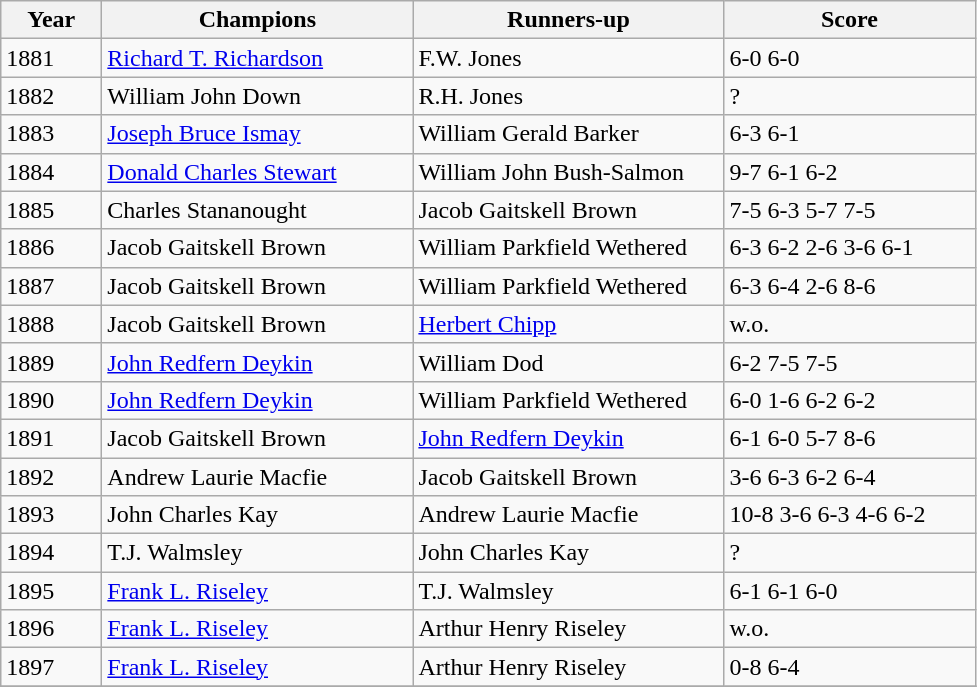<table class="wikitable">
<tr>
<th style="width:60px;">Year</th>
<th style="width:200px;">Champions</th>
<th style="width:200px;">Runners-up</th>
<th style="width:160px;">Score</th>
</tr>
<tr>
<td>1881</td>
<td> <a href='#'>Richard T. Richardson</a></td>
<td> F.W. Jones</td>
<td>6-0 6-0 </td>
</tr>
<tr>
<td>1882</td>
<td> William John Down</td>
<td> R.H. Jones</td>
<td>? </td>
</tr>
<tr>
<td>1883 </td>
<td> <a href='#'>Joseph Bruce Ismay</a></td>
<td> William Gerald Barker</td>
<td>6-3 6-1 </td>
</tr>
<tr>
<td>1884</td>
<td> <a href='#'>Donald Charles Stewart</a></td>
<td> William John Bush-Salmon</td>
<td>9-7 6-1 6-2 </td>
</tr>
<tr>
<td>1885</td>
<td> Charles Stananought</td>
<td> Jacob Gaitskell Brown</td>
<td>7-5 6-3 5-7 7-5 </td>
</tr>
<tr>
<td>1886</td>
<td> Jacob Gaitskell Brown</td>
<td> William Parkfield Wethered</td>
<td>6-3 6-2 2-6 3-6 6-1 </td>
</tr>
<tr>
<td>1887 </td>
<td> Jacob Gaitskell Brown</td>
<td> William Parkfield Wethered</td>
<td>6-3 6-4 2-6 8-6 </td>
</tr>
<tr>
<td>1888 </td>
<td> Jacob Gaitskell Brown</td>
<td> <a href='#'>Herbert Chipp</a></td>
<td>w.o.</td>
</tr>
<tr>
<td>1889</td>
<td> <a href='#'>John Redfern Deykin</a></td>
<td> William Dod</td>
<td>6-2 7-5 7-5 </td>
</tr>
<tr>
<td>1890</td>
<td> <a href='#'>John Redfern Deykin</a></td>
<td> William Parkfield Wethered</td>
<td>6-0 1-6 6-2 6-2 </td>
</tr>
<tr>
<td>1891 </td>
<td>  Jacob Gaitskell Brown</td>
<td> <a href='#'>John Redfern Deykin</a></td>
<td>6-1 6-0 5-7 8-6 </td>
</tr>
<tr>
<td>1892 </td>
<td> Andrew Laurie Macfie</td>
<td> Jacob Gaitskell Brown</td>
<td>3-6 6-3 6-2 6-4 </td>
</tr>
<tr>
<td>1893 </td>
<td> John Charles Kay</td>
<td> Andrew Laurie Macfie</td>
<td>10-8 3-6 6-3 4-6 6-2 </td>
</tr>
<tr>
<td>1894 </td>
<td>  T.J. Walmsley</td>
<td> John Charles Kay</td>
<td>? </td>
</tr>
<tr>
<td>1895 </td>
<td> <a href='#'>Frank L. Riseley</a></td>
<td>T.J. Walmsley</td>
<td>6-1 6-1 6-0 </td>
</tr>
<tr>
<td>1896 </td>
<td> <a href='#'>Frank L. Riseley</a></td>
<td> Arthur Henry Riseley</td>
<td>w.o.</td>
</tr>
<tr>
<td>1897 </td>
<td><a href='#'>Frank L. Riseley</a></td>
<td> Arthur Henry Riseley</td>
<td>0-8 6-4 </td>
</tr>
<tr>
</tr>
</table>
